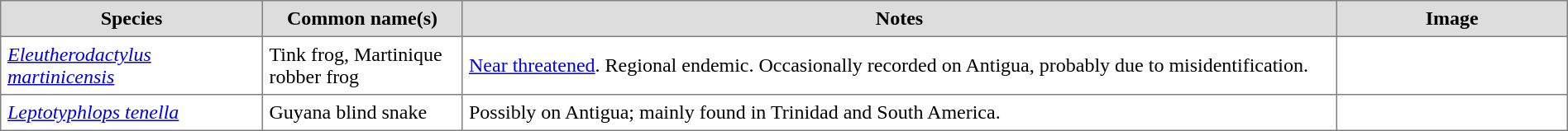<table border=1 style="border-collapse:collapse;" cellpadding=5 width=100%>
<tr bgcolor=#DDDDDD align=center>
<th width=200px>Species</th>
<th width=150px>Common name(s)</th>
<th>Notes</th>
<th width=175px>Image</th>
</tr>
<tr>
<td><em><a href='#'>Eleutherodactylus martinicensis</a></em></td>
<td>Tink frog, Martinique robber frog</td>
<td><a href='#'>Near threatened</a>.  Regional endemic.  Occasionally recorded on Antigua, probably due to misidentification.</td>
<td></td>
</tr>
<tr>
<td><em><a href='#'>Leptotyphlops tenella</a></em></td>
<td>Guyana blind snake</td>
<td>Possibly on Antigua; mainly found in Trinidad and South America.</td>
<td></td>
</tr>
</table>
